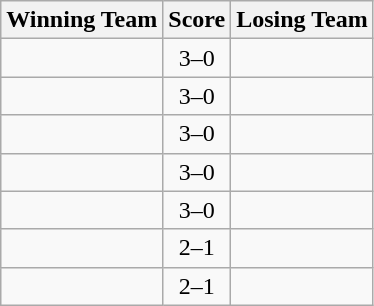<table class=wikitable style="border:1px solid #AAAAAA;">
<tr>
<th>Winning Team</th>
<th>Score</th>
<th>Losing Team</th>
</tr>
<tr>
<td></td>
<td align="center">3–0</td>
<td></td>
</tr>
<tr>
<td><strong></strong></td>
<td align="center">3–0</td>
<td></td>
</tr>
<tr>
<td><strong></strong></td>
<td align="center">3–0</td>
<td></td>
</tr>
<tr>
<td><strong></strong></td>
<td align="center">3–0</td>
<td></td>
</tr>
<tr>
<td><strong></strong></td>
<td align="center">3–0</td>
<td></td>
</tr>
<tr>
<td><strong></strong></td>
<td align="center">2–1</td>
<td></td>
</tr>
<tr>
<td><strong></strong></td>
<td align="center">2–1</td>
<td></td>
</tr>
</table>
